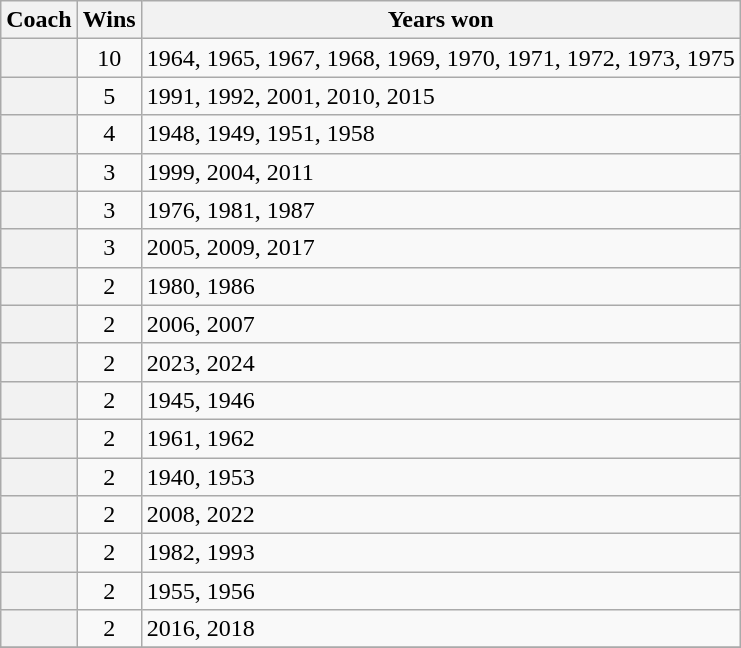<table class="wikitable plainrowheaders sortable">
<tr>
<th scope="col">Coach</th>
<th scope="col">Wins</th>
<th scope="col" class="unsortable">Years won</th>
</tr>
<tr>
<th scope="row"></th>
<td style="text-align:center">10</td>
<td>1964, 1965, 1967, 1968, 1969, 1970, 1971, 1972, 1973, 1975</td>
</tr>
<tr>
<th scope="row"></th>
<td style="text-align:center">5</td>
<td>1991, 1992, 2001, 2010, 2015</td>
</tr>
<tr>
<th scope="row"></th>
<td style="text-align:center">4</td>
<td>1948, 1949, 1951, 1958</td>
</tr>
<tr>
<th scope="row"></th>
<td style="text-align:center">3</td>
<td>1999, 2004, 2011</td>
</tr>
<tr>
<th scope="row"></th>
<td style="text-align:center">3</td>
<td>1976, 1981, 1987</td>
</tr>
<tr>
<th scope="row"></th>
<td style="text-align:center">3</td>
<td>2005, 2009, 2017</td>
</tr>
<tr>
<th scope="row"></th>
<td style="text-align:center">2</td>
<td>1980, 1986</td>
</tr>
<tr>
<th scope="row"></th>
<td style="text-align:center">2</td>
<td>2006, 2007</td>
</tr>
<tr>
<th scope="row"></th>
<td style="text-align:center">2</td>
<td>2023, 2024</td>
</tr>
<tr>
<th scope="row"></th>
<td style="text-align:center">2</td>
<td>1945, 1946</td>
</tr>
<tr>
<th scope="row"></th>
<td style="text-align:center">2</td>
<td>1961, 1962</td>
</tr>
<tr>
<th scope="row"></th>
<td style="text-align:center">2</td>
<td>1940, 1953</td>
</tr>
<tr>
<th scope="row"></th>
<td style="text-align:center">2</td>
<td>2008, 2022</td>
</tr>
<tr>
<th scope="row"></th>
<td style="text-align:center">2</td>
<td>1982, 1993</td>
</tr>
<tr>
<th scope="row"></th>
<td style="text-align:center">2</td>
<td>1955, 1956</td>
</tr>
<tr>
<th scope="row"></th>
<td style="text-align:center">2</td>
<td>2016, 2018</td>
</tr>
<tr>
</tr>
</table>
